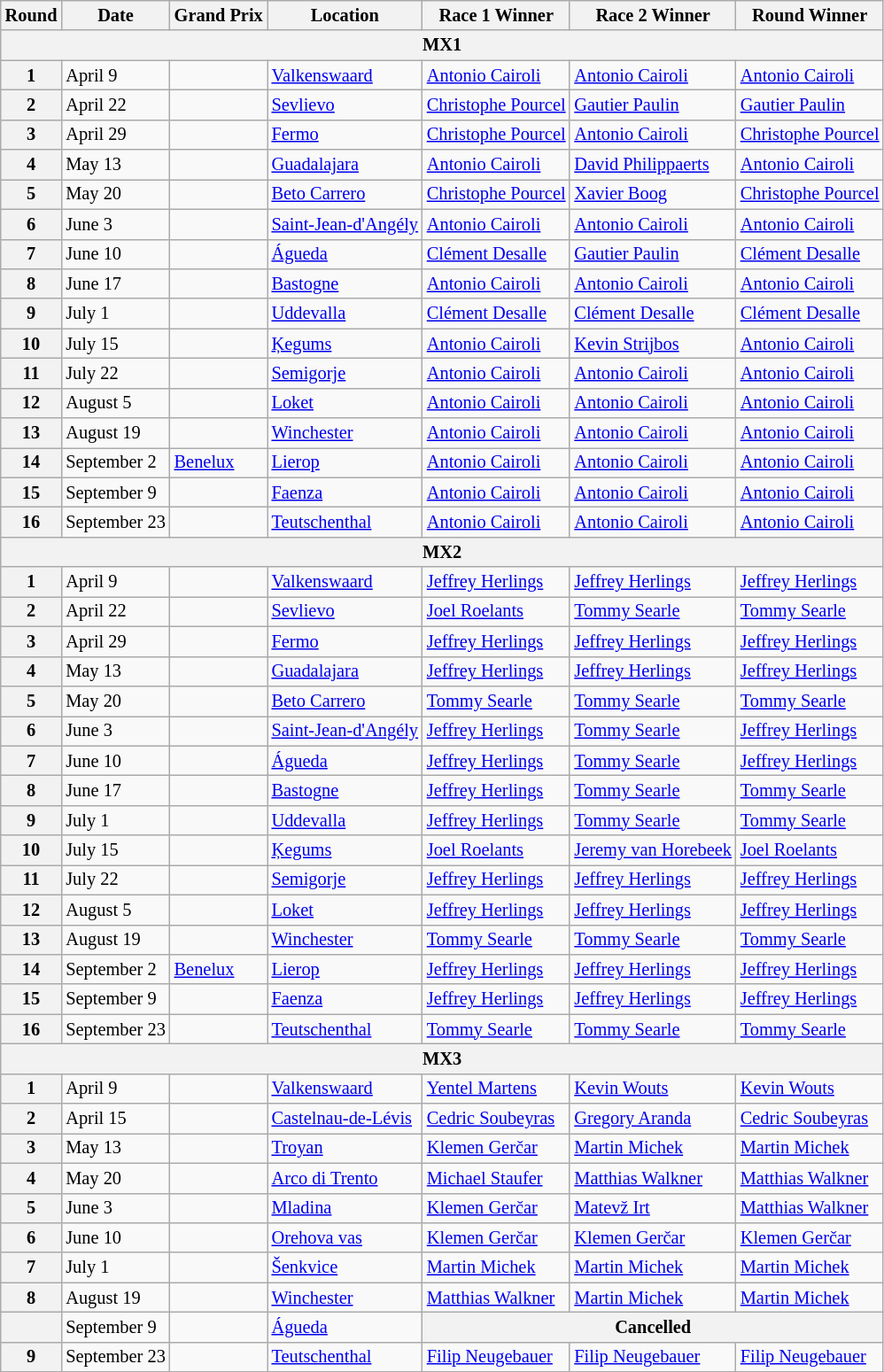<table class="wikitable" style="font-size: 85%">
<tr>
<th>Round</th>
<th>Date</th>
<th>Grand Prix</th>
<th>Location</th>
<th>Race 1 Winner</th>
<th>Race 2 Winner</th>
<th>Round Winner</th>
</tr>
<tr>
<th colspan=7>MX1</th>
</tr>
<tr>
<th>1</th>
<td>April 9</td>
<td></td>
<td><a href='#'>Valkenswaard</a></td>
<td> <a href='#'>Antonio Cairoli</a></td>
<td> <a href='#'>Antonio Cairoli</a></td>
<td> <a href='#'>Antonio Cairoli</a></td>
</tr>
<tr>
<th>2</th>
<td>April 22</td>
<td></td>
<td><a href='#'>Sevlievo</a></td>
<td> <a href='#'>Christophe Pourcel</a></td>
<td> <a href='#'>Gautier Paulin</a></td>
<td> <a href='#'>Gautier Paulin</a></td>
</tr>
<tr>
<th>3</th>
<td>April 29</td>
<td></td>
<td><a href='#'>Fermo</a></td>
<td> <a href='#'>Christophe Pourcel</a></td>
<td> <a href='#'>Antonio Cairoli</a></td>
<td> <a href='#'>Christophe Pourcel</a></td>
</tr>
<tr>
<th>4</th>
<td>May 13</td>
<td></td>
<td><a href='#'>Guadalajara</a></td>
<td> <a href='#'>Antonio Cairoli</a></td>
<td> <a href='#'>David Philippaerts</a></td>
<td> <a href='#'>Antonio Cairoli</a></td>
</tr>
<tr>
<th>5</th>
<td>May 20</td>
<td></td>
<td><a href='#'>Beto Carrero</a></td>
<td> <a href='#'>Christophe Pourcel</a></td>
<td> <a href='#'>Xavier Boog</a></td>
<td> <a href='#'>Christophe Pourcel</a></td>
</tr>
<tr>
<th>6</th>
<td>June 3</td>
<td></td>
<td><a href='#'>Saint-Jean-d'Angély</a></td>
<td> <a href='#'>Antonio Cairoli</a></td>
<td> <a href='#'>Antonio Cairoli</a></td>
<td> <a href='#'>Antonio Cairoli</a></td>
</tr>
<tr>
<th>7</th>
<td>June 10</td>
<td></td>
<td><a href='#'>Águeda</a></td>
<td> <a href='#'>Clément Desalle</a></td>
<td> <a href='#'>Gautier Paulin</a></td>
<td> <a href='#'>Clément Desalle</a></td>
</tr>
<tr>
<th>8</th>
<td>June 17</td>
<td></td>
<td><a href='#'>Bastogne</a></td>
<td> <a href='#'>Antonio Cairoli</a></td>
<td> <a href='#'>Antonio Cairoli</a></td>
<td> <a href='#'>Antonio Cairoli</a></td>
</tr>
<tr>
<th>9</th>
<td>July 1</td>
<td></td>
<td><a href='#'>Uddevalla</a></td>
<td> <a href='#'>Clément Desalle</a></td>
<td> <a href='#'>Clément Desalle</a></td>
<td> <a href='#'>Clément Desalle</a></td>
</tr>
<tr>
<th>10</th>
<td>July 15</td>
<td></td>
<td><a href='#'>Ķegums</a></td>
<td> <a href='#'>Antonio Cairoli</a></td>
<td> <a href='#'>Kevin Strijbos</a></td>
<td> <a href='#'>Antonio Cairoli</a></td>
</tr>
<tr>
<th>11</th>
<td>July 22</td>
<td></td>
<td><a href='#'>Semigorje</a></td>
<td> <a href='#'>Antonio Cairoli</a></td>
<td> <a href='#'>Antonio Cairoli</a></td>
<td> <a href='#'>Antonio Cairoli</a></td>
</tr>
<tr>
<th>12</th>
<td>August 5</td>
<td></td>
<td><a href='#'>Loket</a></td>
<td> <a href='#'>Antonio Cairoli</a></td>
<td> <a href='#'>Antonio Cairoli</a></td>
<td> <a href='#'>Antonio Cairoli</a></td>
</tr>
<tr>
<th>13</th>
<td>August 19</td>
<td></td>
<td><a href='#'>Winchester</a></td>
<td> <a href='#'>Antonio Cairoli</a></td>
<td> <a href='#'>Antonio Cairoli</a></td>
<td> <a href='#'>Antonio Cairoli</a></td>
</tr>
<tr>
<th>14</th>
<td>September 2</td>
<td> <a href='#'>Benelux</a></td>
<td><a href='#'>Lierop</a></td>
<td> <a href='#'>Antonio Cairoli</a></td>
<td> <a href='#'>Antonio Cairoli</a></td>
<td> <a href='#'>Antonio Cairoli</a></td>
</tr>
<tr>
<th>15</th>
<td>September 9</td>
<td></td>
<td><a href='#'>Faenza</a></td>
<td> <a href='#'>Antonio Cairoli</a></td>
<td> <a href='#'>Antonio Cairoli</a></td>
<td> <a href='#'>Antonio Cairoli</a></td>
</tr>
<tr>
<th>16</th>
<td>September 23</td>
<td></td>
<td><a href='#'>Teutschenthal</a></td>
<td> <a href='#'>Antonio Cairoli</a></td>
<td> <a href='#'>Antonio Cairoli</a></td>
<td> <a href='#'>Antonio Cairoli</a></td>
</tr>
<tr>
<th colspan=7>MX2</th>
</tr>
<tr>
<th>1</th>
<td>April 9</td>
<td></td>
<td><a href='#'>Valkenswaard</a></td>
<td> <a href='#'>Jeffrey Herlings</a></td>
<td> <a href='#'>Jeffrey Herlings</a></td>
<td> <a href='#'>Jeffrey Herlings</a></td>
</tr>
<tr>
<th>2</th>
<td>April 22</td>
<td></td>
<td><a href='#'>Sevlievo</a></td>
<td> <a href='#'>Joel Roelants</a></td>
<td> <a href='#'>Tommy Searle</a></td>
<td> <a href='#'>Tommy Searle</a></td>
</tr>
<tr>
<th>3</th>
<td>April 29</td>
<td></td>
<td><a href='#'>Fermo</a></td>
<td> <a href='#'>Jeffrey Herlings</a></td>
<td> <a href='#'>Jeffrey Herlings</a></td>
<td> <a href='#'>Jeffrey Herlings</a></td>
</tr>
<tr>
<th>4</th>
<td>May 13</td>
<td></td>
<td><a href='#'>Guadalajara</a></td>
<td> <a href='#'>Jeffrey Herlings</a></td>
<td> <a href='#'>Jeffrey Herlings</a></td>
<td> <a href='#'>Jeffrey Herlings</a></td>
</tr>
<tr>
<th>5</th>
<td>May 20</td>
<td></td>
<td><a href='#'>Beto Carrero</a></td>
<td> <a href='#'>Tommy Searle</a></td>
<td> <a href='#'>Tommy Searle</a></td>
<td> <a href='#'>Tommy Searle</a></td>
</tr>
<tr>
<th>6</th>
<td>June 3</td>
<td></td>
<td><a href='#'>Saint-Jean-d'Angély</a></td>
<td> <a href='#'>Jeffrey Herlings</a></td>
<td> <a href='#'>Tommy Searle</a></td>
<td> <a href='#'>Jeffrey Herlings</a></td>
</tr>
<tr>
<th>7</th>
<td>June 10</td>
<td></td>
<td><a href='#'>Águeda</a></td>
<td> <a href='#'>Jeffrey Herlings</a></td>
<td> <a href='#'>Tommy Searle</a></td>
<td> <a href='#'>Jeffrey Herlings</a></td>
</tr>
<tr>
<th>8</th>
<td>June 17</td>
<td></td>
<td><a href='#'>Bastogne</a></td>
<td> <a href='#'>Jeffrey Herlings</a></td>
<td> <a href='#'>Tommy Searle</a></td>
<td> <a href='#'>Tommy Searle</a></td>
</tr>
<tr>
<th>9</th>
<td>July 1</td>
<td></td>
<td><a href='#'>Uddevalla</a></td>
<td> <a href='#'>Jeffrey Herlings</a></td>
<td> <a href='#'>Tommy Searle</a></td>
<td> <a href='#'>Tommy Searle</a></td>
</tr>
<tr>
<th>10</th>
<td>July 15</td>
<td></td>
<td><a href='#'>Ķegums</a></td>
<td> <a href='#'>Joel Roelants</a></td>
<td> <a href='#'>Jeremy van Horebeek</a></td>
<td> <a href='#'>Joel Roelants</a></td>
</tr>
<tr>
<th>11</th>
<td>July 22</td>
<td></td>
<td><a href='#'>Semigorje</a></td>
<td> <a href='#'>Jeffrey Herlings</a></td>
<td> <a href='#'>Jeffrey Herlings</a></td>
<td> <a href='#'>Jeffrey Herlings</a></td>
</tr>
<tr>
<th>12</th>
<td>August 5</td>
<td></td>
<td><a href='#'>Loket</a></td>
<td> <a href='#'>Jeffrey Herlings</a></td>
<td> <a href='#'>Jeffrey Herlings</a></td>
<td> <a href='#'>Jeffrey Herlings</a></td>
</tr>
<tr>
<th>13</th>
<td>August 19</td>
<td></td>
<td><a href='#'>Winchester</a></td>
<td> <a href='#'>Tommy Searle</a></td>
<td> <a href='#'>Tommy Searle</a></td>
<td> <a href='#'>Tommy Searle</a></td>
</tr>
<tr>
<th>14</th>
<td>September 2</td>
<td> <a href='#'>Benelux</a></td>
<td><a href='#'>Lierop</a></td>
<td> <a href='#'>Jeffrey Herlings</a></td>
<td> <a href='#'>Jeffrey Herlings</a></td>
<td> <a href='#'>Jeffrey Herlings</a></td>
</tr>
<tr>
<th>15</th>
<td>September 9</td>
<td></td>
<td><a href='#'>Faenza</a></td>
<td> <a href='#'>Jeffrey Herlings</a></td>
<td> <a href='#'>Jeffrey Herlings</a></td>
<td> <a href='#'>Jeffrey Herlings</a></td>
</tr>
<tr>
<th>16</th>
<td>September 23</td>
<td></td>
<td><a href='#'>Teutschenthal</a></td>
<td> <a href='#'>Tommy Searle</a></td>
<td> <a href='#'>Tommy Searle</a></td>
<td> <a href='#'>Tommy Searle</a></td>
</tr>
<tr>
<th colspan=7>MX3</th>
</tr>
<tr>
<th>1</th>
<td>April 9</td>
<td></td>
<td><a href='#'>Valkenswaard</a></td>
<td> <a href='#'>Yentel Martens</a></td>
<td> <a href='#'>Kevin Wouts</a></td>
<td> <a href='#'>Kevin Wouts</a></td>
</tr>
<tr>
<th>2</th>
<td>April 15</td>
<td></td>
<td><a href='#'>Castelnau-de-Lévis</a></td>
<td> <a href='#'>Cedric Soubeyras</a></td>
<td> <a href='#'>Gregory Aranda</a></td>
<td> <a href='#'>Cedric Soubeyras</a></td>
</tr>
<tr>
<th>3</th>
<td>May 13</td>
<td></td>
<td><a href='#'>Troyan</a></td>
<td> <a href='#'>Klemen Gerčar</a></td>
<td> <a href='#'>Martin Michek</a></td>
<td> <a href='#'>Martin Michek</a></td>
</tr>
<tr>
<th>4</th>
<td>May 20</td>
<td></td>
<td><a href='#'>Arco di Trento</a></td>
<td> <a href='#'>Michael Staufer</a></td>
<td> <a href='#'>Matthias Walkner</a></td>
<td> <a href='#'>Matthias Walkner</a></td>
</tr>
<tr>
<th>5</th>
<td>June 3</td>
<td></td>
<td><a href='#'>Mladina</a></td>
<td> <a href='#'>Klemen Gerčar</a></td>
<td> <a href='#'>Matevž Irt</a></td>
<td> <a href='#'>Matthias Walkner</a></td>
</tr>
<tr>
<th>6</th>
<td>June 10</td>
<td></td>
<td><a href='#'>Orehova vas</a></td>
<td> <a href='#'>Klemen Gerčar</a></td>
<td> <a href='#'>Klemen Gerčar</a></td>
<td> <a href='#'>Klemen Gerčar</a></td>
</tr>
<tr>
<th>7</th>
<td>July 1</td>
<td></td>
<td><a href='#'>Šenkvice</a></td>
<td> <a href='#'>Martin Michek</a></td>
<td> <a href='#'>Martin Michek</a></td>
<td> <a href='#'>Martin Michek</a></td>
</tr>
<tr>
<th>8</th>
<td>August 19</td>
<td></td>
<td><a href='#'>Winchester</a></td>
<td> <a href='#'>Matthias Walkner</a></td>
<td> <a href='#'>Martin Michek</a></td>
<td> <a href='#'>Martin Michek</a></td>
</tr>
<tr>
<th></th>
<td>September 9</td>
<td></td>
<td><a href='#'>Águeda</a></td>
<th colspan=3>Cancelled</th>
</tr>
<tr>
<th>9</th>
<td>September 23</td>
<td></td>
<td><a href='#'>Teutschenthal</a></td>
<td> <a href='#'>Filip Neugebauer</a></td>
<td> <a href='#'>Filip Neugebauer</a></td>
<td> <a href='#'>Filip Neugebauer</a></td>
</tr>
</table>
